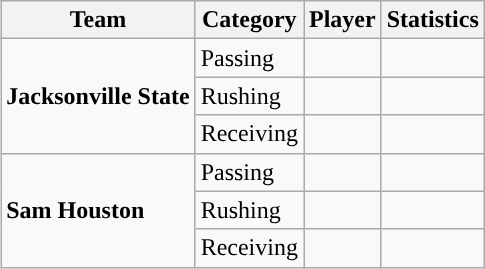<table class="wikitable" style="float: right;">
<tr>
<th>Team</th>
<th>Category</th>
<th>Player</th>
<th>Statistics</th>
</tr>
<tr>
<td rowspan=3><strong>Jacksonville State</strong></td>
<td>Passing</td>
<td></td>
<td></td>
</tr>
<tr>
<td>Rushing</td>
<td></td>
<td></td>
</tr>
<tr>
<td>Receiving</td>
<td></td>
<td></td>
</tr>
<tr>
<td rowspan=3><strong>Sam Houston</strong></td>
<td>Passing</td>
<td></td>
<td></td>
</tr>
<tr>
<td>Rushing</td>
<td></td>
<td></td>
</tr>
<tr>
<td>Receiving</td>
<td></td>
<td></td>
</tr>
</table>
